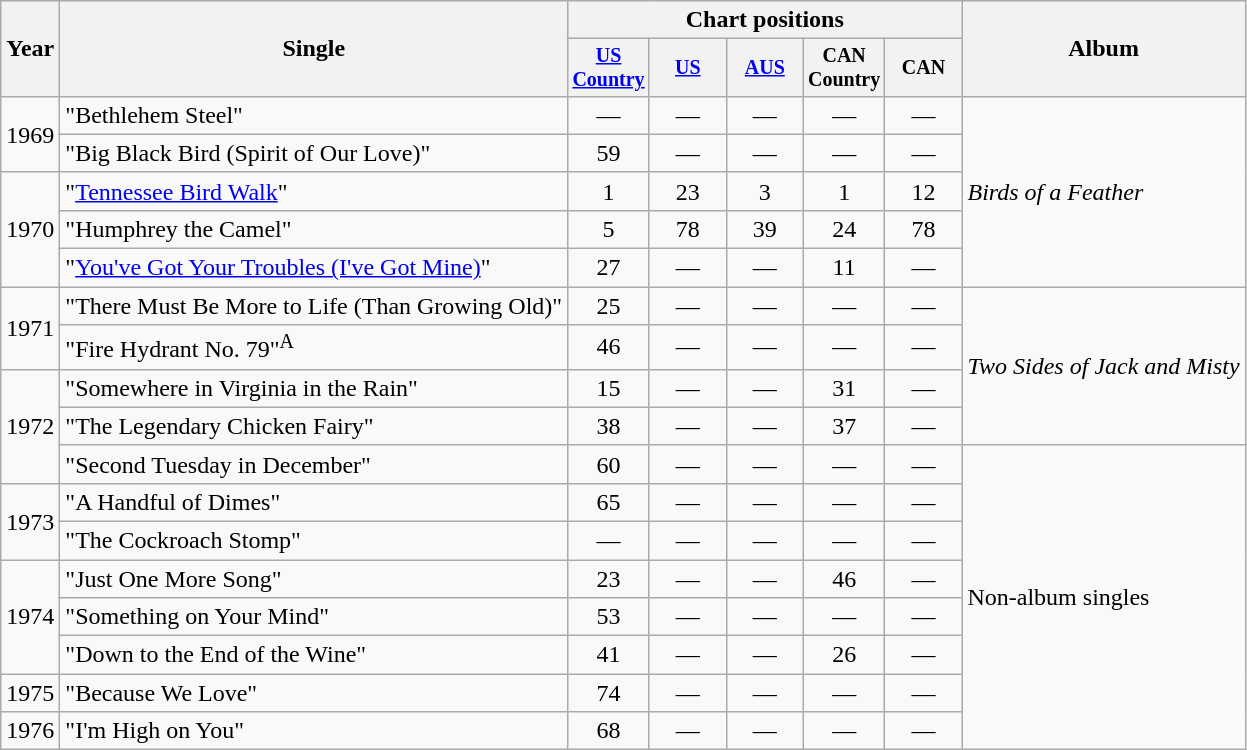<table class="wikitable" style="text-align:center;">
<tr>
<th rowspan="2">Year</th>
<th rowspan="2">Single</th>
<th colspan="5">Chart positions</th>
<th rowspan="2">Album</th>
</tr>
<tr style="font-size:smaller;">
<th width="45"><a href='#'>US Country</a></th>
<th width="45"><a href='#'>US</a></th>
<th width="45"><a href='#'>AUS</a></th>
<th width="45">CAN Country</th>
<th width="45">CAN</th>
</tr>
<tr>
<td rowspan=2>1969</td>
<td align="left">"Bethlehem Steel"</td>
<td>—</td>
<td>—</td>
<td>—</td>
<td>—</td>
<td>—</td>
<td rowspan=5 align=left><em>Birds of a Feather</em></td>
</tr>
<tr>
<td align="left">"Big Black Bird (Spirit of Our Love)"</td>
<td>59</td>
<td>—</td>
<td>—</td>
<td>—</td>
<td>—</td>
</tr>
<tr>
<td rowspan=3>1970</td>
<td align="left">"<a href='#'>Tennessee Bird Walk</a>"</td>
<td>1</td>
<td>23</td>
<td>3</td>
<td>1</td>
<td>12</td>
</tr>
<tr>
<td align="left">"Humphrey the Camel"</td>
<td>5</td>
<td>78</td>
<td>39</td>
<td>24</td>
<td>78</td>
</tr>
<tr>
<td align="left">"<a href='#'>You've Got Your Troubles (I've Got Mine)</a>"</td>
<td>27</td>
<td>—</td>
<td>—</td>
<td>11</td>
<td>—</td>
</tr>
<tr>
<td rowspan=2>1971</td>
<td align="left">"There Must Be More to Life (Than Growing Old)"</td>
<td>25</td>
<td>—</td>
<td>—</td>
<td>—</td>
<td>—</td>
<td rowspan=4 align=left><em>Two Sides of Jack and Misty</em></td>
</tr>
<tr>
<td align="left">"Fire Hydrant No. 79"<sup>A</sup></td>
<td>46</td>
<td>—</td>
<td>—</td>
<td>—</td>
<td>—</td>
</tr>
<tr>
<td rowspan=3>1972</td>
<td align="left">"Somewhere in Virginia in the Rain"</td>
<td>15</td>
<td>—</td>
<td>—</td>
<td>31</td>
<td>—</td>
</tr>
<tr>
<td align="left">"The Legendary Chicken Fairy"</td>
<td>38</td>
<td>—</td>
<td>—</td>
<td>37</td>
<td>—</td>
</tr>
<tr>
<td align="left">"Second Tuesday in December"</td>
<td>60</td>
<td>—</td>
<td>—</td>
<td>—</td>
<td>—</td>
<td rowspan="8" align="left">Non-album singles</td>
</tr>
<tr>
<td rowspan="2">1973</td>
<td align="left">"A Handful of Dimes"</td>
<td>65</td>
<td>—</td>
<td>—</td>
<td>—</td>
<td>—</td>
</tr>
<tr>
<td align="left">"The Cockroach Stomp"</td>
<td>—</td>
<td>—</td>
<td>—</td>
<td>—</td>
<td>—</td>
</tr>
<tr>
<td rowspan=3>1974</td>
<td align="left">"Just One More Song"</td>
<td>23</td>
<td>—</td>
<td>—</td>
<td>46</td>
<td>—</td>
</tr>
<tr>
<td align="left">"Something on Your Mind"</td>
<td>53</td>
<td>—</td>
<td>—</td>
<td>—</td>
<td>—</td>
</tr>
<tr>
<td align="left">"Down to the End of the Wine"</td>
<td>41</td>
<td>—</td>
<td>—</td>
<td>26</td>
<td>—</td>
</tr>
<tr>
<td>1975</td>
<td align="left">"Because We Love"</td>
<td>74</td>
<td>—</td>
<td>—</td>
<td>—</td>
<td>—</td>
</tr>
<tr>
<td>1976</td>
<td align="left">"I'm High on You"</td>
<td>68</td>
<td>—</td>
<td>—</td>
<td>—</td>
<td>—</td>
</tr>
</table>
